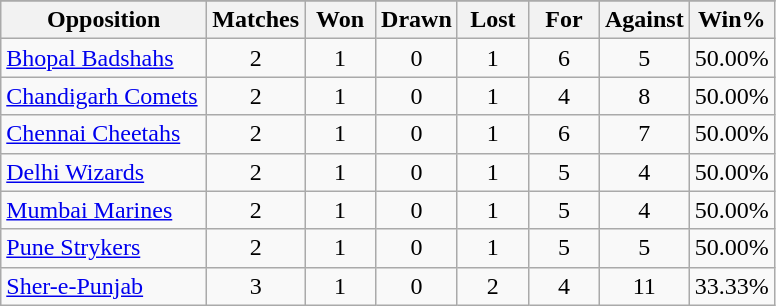<table class="wikitable sortable" style="text-align:center">
<tr>
</tr>
<tr>
<th width=130>Opposition</th>
<th width=40>Matches</th>
<th width=40>Won</th>
<th width=40>Drawn</th>
<th width=40>Lost</th>
<th width=40>For</th>
<th width=40>Against</th>
<th width=40>Win%</th>
</tr>
<tr>
<td align=left><a href='#'>Bhopal Badshahs</a></td>
<td>2</td>
<td>1</td>
<td>0</td>
<td>1</td>
<td>6</td>
<td>5</td>
<td>50.00%</td>
</tr>
<tr>
<td align=left><a href='#'>Chandigarh Comets</a></td>
<td>2</td>
<td>1</td>
<td>0</td>
<td>1</td>
<td>4</td>
<td>8</td>
<td>50.00%</td>
</tr>
<tr>
<td align=left><a href='#'>Chennai Cheetahs</a></td>
<td>2</td>
<td>1</td>
<td>0</td>
<td>1</td>
<td>6</td>
<td>7</td>
<td>50.00%</td>
</tr>
<tr>
<td align=left><a href='#'>Delhi Wizards</a></td>
<td>2</td>
<td>1</td>
<td>0</td>
<td>1</td>
<td>5</td>
<td>4</td>
<td>50.00%</td>
</tr>
<tr>
<td align=left><a href='#'>Mumbai Marines</a></td>
<td>2</td>
<td>1</td>
<td>0</td>
<td>1</td>
<td>5</td>
<td>4</td>
<td>50.00%</td>
</tr>
<tr>
<td align=left><a href='#'>Pune Strykers</a></td>
<td>2</td>
<td>1</td>
<td>0</td>
<td>1</td>
<td>5</td>
<td>5</td>
<td>50.00%</td>
</tr>
<tr>
<td align=left><a href='#'>Sher-e-Punjab</a></td>
<td>3</td>
<td>1</td>
<td>0</td>
<td>2</td>
<td>4</td>
<td>11</td>
<td>33.33%</td>
</tr>
</table>
